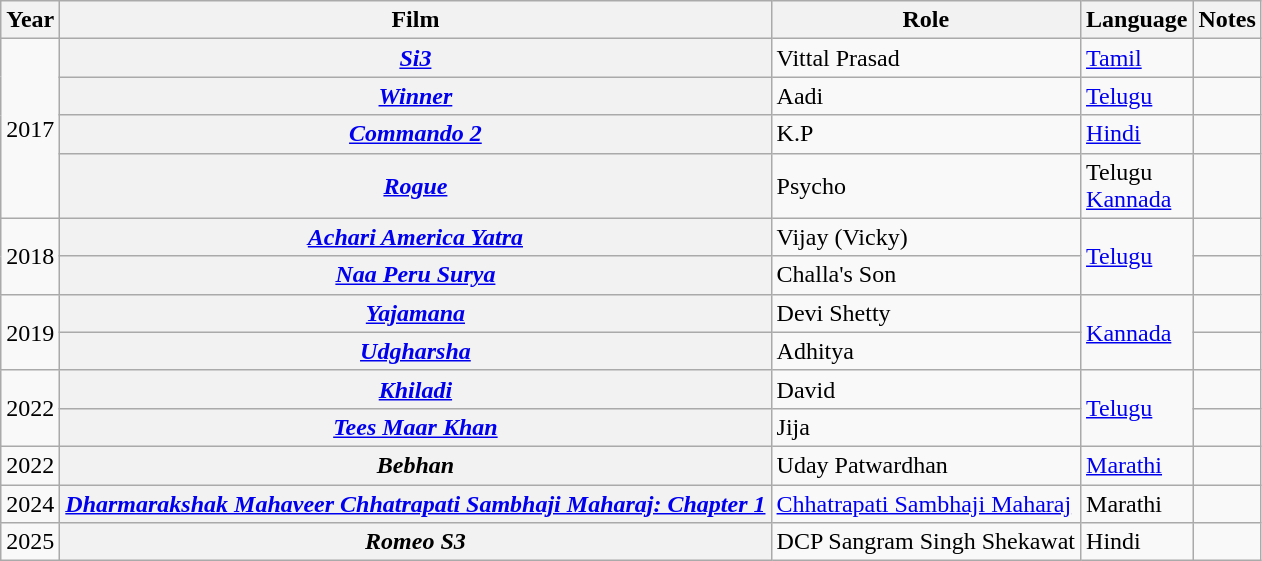<table class="wikitable sortable plainrowheaders">
<tr style="text-align:center;">
<th scope="col">Year</th>
<th scope="col">Film</th>
<th scope="col">Role</th>
<th scope="col">Language</th>
<th class="unsortable" scope="col">Notes</th>
</tr>
<tr>
<td rowspan="4">2017</td>
<th scope="row"><em><a href='#'>Si3</a></em></th>
<td>Vittal Prasad</td>
<td><a href='#'>Tamil</a></td>
<td></td>
</tr>
<tr>
<th scope="row"><em><a href='#'>Winner</a></em></th>
<td>Aadi</td>
<td><a href='#'>Telugu</a></td>
<td></td>
</tr>
<tr>
<th scope="row"><em><a href='#'>Commando 2</a></em></th>
<td>K.P</td>
<td><a href='#'>Hindi</a></td>
<td></td>
</tr>
<tr>
<th scope="row"><em><a href='#'>Rogue</a></em></th>
<td>Psycho</td>
<td>Telugu <br><a href='#'>Kannada</a></td>
<td></td>
</tr>
<tr>
<td rowspan="2">2018</td>
<th scope="row"><em><a href='#'>Achari America Yatra</a></em></th>
<td>Vijay (Vicky)</td>
<td rowspan="2"><a href='#'>Telugu</a></td>
<td></td>
</tr>
<tr>
<th scope="row"><em><a href='#'>Naa Peru Surya</a></em></th>
<td>Challa's Son</td>
<td></td>
</tr>
<tr>
<td rowspan="2">2019</td>
<th scope="row"><em><a href='#'>Yajamana</a></em></th>
<td>Devi Shetty</td>
<td rowspan="2"><a href='#'>Kannada</a></td>
<td></td>
</tr>
<tr>
<th scope="row"><em><a href='#'>Udgharsha</a></em></th>
<td>Adhitya</td>
<td></td>
</tr>
<tr>
<td rowspan="2">2022</td>
<th scope="row"><em><a href='#'>Khiladi</a></em></th>
<td>David</td>
<td rowspan="2"><a href='#'>Telugu</a></td>
<td></td>
</tr>
<tr>
<th scope="row"><em><a href='#'>Tees Maar Khan</a></em></th>
<td>Jija</td>
<td></td>
</tr>
<tr>
<td>2022</td>
<th scope="row"><em>Bebhan</em></th>
<td>Uday Patwardhan</td>
<td><a href='#'>Marathi</a></td>
<td></td>
</tr>
<tr>
<td>2024</td>
<th scope="row"><em><a href='#'>Dharmarakshak Mahaveer Chhatrapati Sambhaji Maharaj: Chapter 1</a></em></th>
<td><a href='#'>Chhatrapati Sambhaji Maharaj</a></td>
<td>Marathi</td>
<td></td>
</tr>
<tr>
<td>2025</td>
<th scope="row"><em>Romeo S3</em></th>
<td>DCP Sangram Singh Shekawat</td>
<td>Hindi</td>
<td></td>
</tr>
</table>
